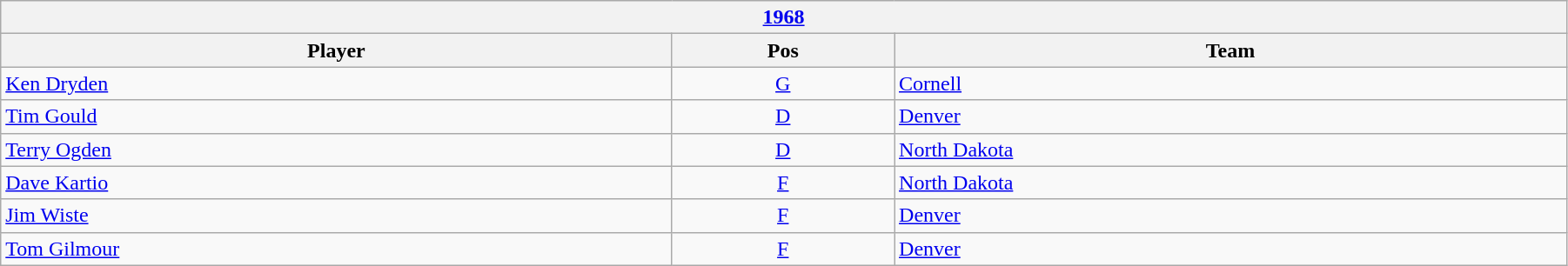<table class="wikitable" width=95%>
<tr>
<th colspan=3><a href='#'>1968</a></th>
</tr>
<tr>
<th>Player</th>
<th>Pos</th>
<th>Team</th>
</tr>
<tr>
<td><a href='#'>Ken Dryden</a></td>
<td style="text-align:center;"><a href='#'>G</a></td>
<td><a href='#'>Cornell</a></td>
</tr>
<tr>
<td><a href='#'>Tim Gould</a></td>
<td style="text-align:center;"><a href='#'>D</a></td>
<td><a href='#'>Denver</a></td>
</tr>
<tr>
<td><a href='#'>Terry Ogden</a></td>
<td style="text-align:center;"><a href='#'>D</a></td>
<td><a href='#'>North Dakota</a></td>
</tr>
<tr>
<td><a href='#'>Dave Kartio</a></td>
<td style="text-align:center;"><a href='#'>F</a></td>
<td><a href='#'>North Dakota</a></td>
</tr>
<tr>
<td><a href='#'>Jim Wiste</a></td>
<td style="text-align:center;"><a href='#'>F</a></td>
<td><a href='#'>Denver</a></td>
</tr>
<tr>
<td><a href='#'>Tom Gilmour</a></td>
<td style="text-align:center;"><a href='#'>F</a></td>
<td><a href='#'>Denver</a></td>
</tr>
</table>
